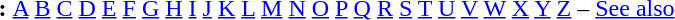<table id="toc" border="0">
<tr>
<th>:</th>
<td><a href='#'>A</a> <a href='#'>B</a> <a href='#'>C</a> <a href='#'>D</a> <a href='#'>E</a> <a href='#'>F</a> <a href='#'>G</a> <a href='#'>H</a> <a href='#'>I</a> <a href='#'>J</a> <a href='#'>K</a> <a href='#'>L</a> <a href='#'>M</a> <a href='#'>N</a> <a href='#'>O</a> <a href='#'>P</a> <a href='#'>Q</a> <a href='#'>R</a> <a href='#'>S</a> <a href='#'>T</a> <a href='#'>U</a> <a href='#'>V</a> <a href='#'>W</a> <a href='#'>X</a> <a href='#'>Y</a> <a href='#'>Z</a> – <a href='#'>See also</a></td>
</tr>
</table>
